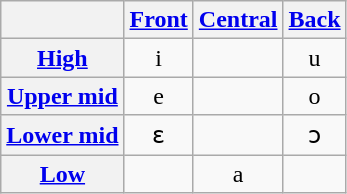<table class="wikitable" style="text-align: center;">
<tr>
<th></th>
<th><a href='#'>Front</a></th>
<th><a href='#'>Central</a></th>
<th><a href='#'>Back</a></th>
</tr>
<tr>
<th><a href='#'>High</a></th>
<td>i</td>
<td></td>
<td>u</td>
</tr>
<tr>
<th><a href='#'>Upper mid</a></th>
<td>e </td>
<td></td>
<td>o </td>
</tr>
<tr>
<th><a href='#'>Lower mid</a></th>
<td>ɛ </td>
<td></td>
<td>ɔ </td>
</tr>
<tr>
<th><a href='#'>Low</a></th>
<td></td>
<td>a</td>
<td></td>
</tr>
</table>
